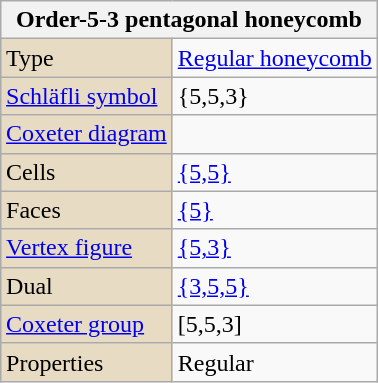<table class="wikitable" align="right" style="margin-left:10px">
<tr>
<th bgcolor=#e7dcc3 colspan=2>Order-5-3 pentagonal honeycomb</th>
</tr>
<tr>
<td bgcolor=#e7dcc3>Type</td>
<td><a href='#'>Regular honeycomb</a></td>
</tr>
<tr>
<td bgcolor=#e7dcc3><a href='#'>Schläfli symbol</a></td>
<td>{5,5,3}</td>
</tr>
<tr>
<td bgcolor=#e7dcc3><a href='#'>Coxeter diagram</a></td>
<td></td>
</tr>
<tr>
<td bgcolor=#e7dcc3>Cells</td>
<td><a href='#'>{5,5}</a> </td>
</tr>
<tr>
<td bgcolor=#e7dcc3>Faces</td>
<td><a href='#'>{5}</a></td>
</tr>
<tr>
<td bgcolor=#e7dcc3><a href='#'>Vertex figure</a></td>
<td><a href='#'>{5,3}</a></td>
</tr>
<tr>
<td bgcolor=#e7dcc3>Dual</td>
<td><a href='#'>{3,5,5}</a></td>
</tr>
<tr>
<td bgcolor=#e7dcc3><a href='#'>Coxeter group</a></td>
<td>[5,5,3]</td>
</tr>
<tr>
<td bgcolor=#e7dcc3>Properties</td>
<td>Regular</td>
</tr>
</table>
